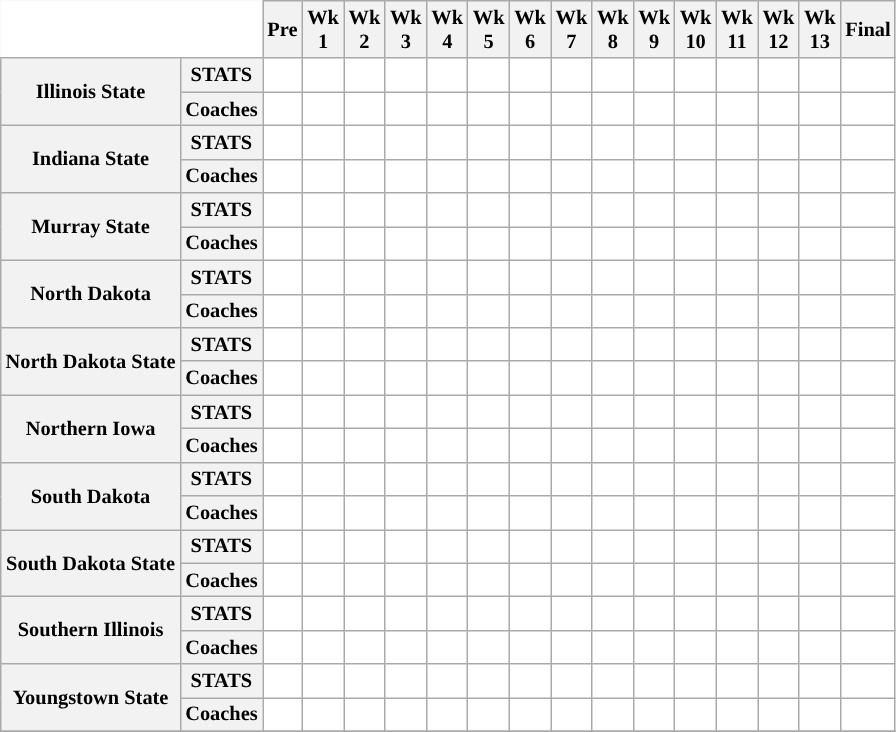<table class="wikitable" style="white-space:nowrap;font-size:85%;">
<tr>
<th colspan=2 style="background:white; border-top-style:hidden; border-left-style:hidden;"> </th>
<th>Pre</th>
<th>Wk<br>1</th>
<th>Wk<br>2</th>
<th>Wk<br>3</th>
<th>Wk<br>4</th>
<th>Wk<br>5</th>
<th>Wk<br>6</th>
<th>Wk<br>7</th>
<th>Wk<br>8</th>
<th>Wk<br>9</th>
<th>Wk<br>10</th>
<th>Wk<br>11</th>
<th>Wk<br>12</th>
<th>Wk<br>13</th>
<th>Final</th>
</tr>
<tr style="text-align:center;">
<th rowspan="2">Illinois State</th>
<th>STATS</th>
<td style="background:#FFF;"></td>
<td style="background:#FFF;"></td>
<td style="background:#FFF;"></td>
<td style="background:#FFF;"></td>
<td style="background:#FFF;"></td>
<td style="background:#FFF;"></td>
<td style="background:#FFF;"></td>
<td style="background:#FFF;"></td>
<td style="background:#FFF;"></td>
<td style="background:#FFF;"></td>
<td style="background:#FFF;"></td>
<td style="background:#FFF;"></td>
<td style="background:#FFF;"></td>
<td style="background:#FFF;"></td>
<td style="background:#FFF;"></td>
</tr>
<tr style="text-align:center;">
<th>Coaches</th>
<td style="background:#FFF;"></td>
<td style="background:#FFF;"></td>
<td style="background:#FFF;"></td>
<td style="background:#FFF;"></td>
<td style="background:#FFF;"></td>
<td style="background:#FFF;"></td>
<td style="background:#FFF;"></td>
<td style="background:#FFF;"></td>
<td style="background:#FFF;"></td>
<td style="background:#FFF;"></td>
<td style="background:#FFF;"></td>
<td style="background:#FFF;"></td>
<td style="background:#FFF;"></td>
<td style="background:#FFF;"></td>
<td style="background:#FFF;"></td>
</tr>
<tr style="text-align:center;">
<th rowspan="2">Indiana State</th>
<th>STATS</th>
<td style="background:#FFF;"></td>
<td style="background:#FFF;"></td>
<td style="background:#FFF;"></td>
<td style="background:#FFF;"></td>
<td style="background:#FFF;"></td>
<td style="background:#FFF;"></td>
<td style="background:#FFF;"></td>
<td style="background:#FFF;"></td>
<td style="background:#FFF;"></td>
<td style="background:#FFF;"></td>
<td style="background:#FFF;"></td>
<td style="background:#FFF;"></td>
<td style="background:#FFF;"></td>
<td style="background:#FFF;"></td>
<td style="background:#FFF;"></td>
</tr>
<tr style="text-align:center;">
<th>Coaches</th>
<td style="background:#FFF;"></td>
<td style="background:#FFF;"></td>
<td style="background:#FFF;"></td>
<td style="background:#FFF;"></td>
<td style="background:#FFF;"></td>
<td style="background:#FFF;"></td>
<td style="background:#FFF;"></td>
<td style="background:#FFF;"></td>
<td style="background:#FFF;"></td>
<td style="background:#FFF;"></td>
<td style="background:#FFF;"></td>
<td style="background:#FFF;"></td>
<td style="background:#FFF;"></td>
<td style="background:#FFF;"></td>
<td style="background:#FFF;"></td>
</tr>
<tr style="text-align:center;">
<th rowspan="2">Murray State</th>
<th>STATS</th>
<td style="background:#FFF;"></td>
<td style="background:#FFF;"></td>
<td style="background:#FFF;"></td>
<td style="background:#FFF;"></td>
<td style="background:#FFF;"></td>
<td style="background:#FFF;"></td>
<td style="background:#FFF;"></td>
<td style="background:#FFF;"></td>
<td style="background:#FFF;"></td>
<td style="background:#FFF;"></td>
<td style="background:#FFF;"></td>
<td style="background:#FFF;"></td>
<td style="background:#FFF;"></td>
<td style="background:#FFF;"></td>
<td style="background:#FFF;"></td>
</tr>
<tr style="text-align:center;">
<th>Coaches</th>
<td style="background:#FFF;"></td>
<td style="background:#FFF;"></td>
<td style="background:#FFF;"></td>
<td style="background:#FFF;"></td>
<td style="background:#FFF;"></td>
<td style="background:#FFF;"></td>
<td style="background:#FFF;"></td>
<td style="background:#FFF;"></td>
<td style="background:#FFF;"></td>
<td style="background:#FFF;"></td>
<td style="background:#FFF;"></td>
<td style="background:#FFF;"></td>
<td style="background:#FFF;"></td>
<td style="background:#FFF;"></td>
<td style="background:#FFF;"></td>
</tr>
<tr style="text-align:center;">
<th rowspan="2">North Dakota</th>
<th>STATS</th>
<td style="background:#FFF;"></td>
<td style="background:#FFF;"></td>
<td style="background:#FFF;"></td>
<td style="background:#FFF;"></td>
<td style="background:#FFF;"></td>
<td style="background:#FFF;"></td>
<td style="background:#FFF;"></td>
<td style="background:#FFF;"></td>
<td style="background:#FFF;"></td>
<td style="background:#FFF;"></td>
<td style="background:#FFF;"></td>
<td style="background:#FFF;"></td>
<td style="background:#FFF;"></td>
<td style="background:#FFF;"></td>
<td style="background:#FFF;"></td>
</tr>
<tr style="text-align:center;">
<th>Coaches</th>
<td style="background:#FFF;"></td>
<td style="background:#FFF;"></td>
<td style="background:#FFF;"></td>
<td style="background:#FFF;"></td>
<td style="background:#FFF;"></td>
<td style="background:#FFF;"></td>
<td style="background:#FFF;"></td>
<td style="background:#FFF;"></td>
<td style="background:#FFF;"></td>
<td style="background:#FFF;"></td>
<td style="background:#FFF;"></td>
<td style="background:#FFF;"></td>
<td style="background:#FFF;"></td>
<td style="background:#FFF;"></td>
<td style="background:#FFF;"></td>
</tr>
<tr style="text-align:center;">
<th rowspan="2">North Dakota State</th>
<th>STATS</th>
<td style="background:#FFF;"></td>
<td style="background:#FFF;"></td>
<td style="background:#FFF;"></td>
<td style="background:#FFF;"></td>
<td style="background:#FFF;"></td>
<td style="background:#FFF;"></td>
<td style="background:#FFF;"></td>
<td style="background:#FFF;"></td>
<td style="background:#FFF;"></td>
<td style="background:#FFF;"></td>
<td style="background:#FFF;"></td>
<td style="background:#FFF;"></td>
<td style="background:#FFF;"></td>
<td style="background:#FFF;"></td>
<td style="background:#FFF;"></td>
</tr>
<tr style="text-align:center;">
<th>Coaches</th>
<td style="background:#FFF;"></td>
<td style="background:#FFF;"></td>
<td style="background:#FFF;"></td>
<td style="background:#FFF;"></td>
<td style="background:#FFF;"></td>
<td style="background:#FFF;"></td>
<td style="background:#FFF;"></td>
<td style="background:#FFF;"></td>
<td style="background:#FFF;"></td>
<td style="background:#FFF;"></td>
<td style="background:#FFF;"></td>
<td style="background:#FFF;"></td>
<td style="background:#FFF;"></td>
<td style="background:#FFF;"></td>
<td style="background:#FFF;"></td>
</tr>
<tr style="text-align:center;">
<th rowspan="2">Northern Iowa</th>
<th>STATS</th>
<td style="background:#FFF;"></td>
<td style="background:#FFF;"></td>
<td style="background:#FFF;"></td>
<td style="background:#FFF;"></td>
<td style="background:#FFF;"></td>
<td style="background:#FFF;"></td>
<td style="background:#FFF;"></td>
<td style="background:#FFF;"></td>
<td style="background:#FFF;"></td>
<td style="background:#FFF;"></td>
<td style="background:#FFF;"></td>
<td style="background:#FFF;"></td>
<td style="background:#FFF;"></td>
<td style="background:#FFF;"></td>
<td style="background:#FFF;"></td>
</tr>
<tr style="text-align:center;">
<th>Coaches</th>
<td style="background:#FFF;"></td>
<td style="background:#FFF;"></td>
<td style="background:#FFF;"></td>
<td style="background:#FFF;"></td>
<td style="background:#FFF;"></td>
<td style="background:#FFF;"></td>
<td style="background:#FFF;"></td>
<td style="background:#FFF;"></td>
<td style="background:#FFF;"></td>
<td style="background:#FFF;"></td>
<td style="background:#FFF;"></td>
<td style="background:#FFF;"></td>
<td style="background:#FFF;"></td>
<td style="background:#FFF;"></td>
<td style="background:#FFF;"></td>
</tr>
<tr style="text-align:center;">
<th rowspan="2">South Dakota</th>
<th>STATS</th>
<td style="background:#FFF;"></td>
<td style="background:#FFF;"></td>
<td style="background:#FFF;"></td>
<td style="background:#FFF;"></td>
<td style="background:#FFF;"></td>
<td style="background:#FFF;"></td>
<td style="background:#FFF;"></td>
<td style="background:#FFF;"></td>
<td style="background:#FFF;"></td>
<td style="background:#FFF;"></td>
<td style="background:#FFF;"></td>
<td style="background:#FFF;"></td>
<td style="background:#FFF;"></td>
<td style="background:#FFF;"></td>
<td style="background:#FFF;"></td>
</tr>
<tr style="text-align:center;">
<th>Coaches</th>
<td style="background:#FFF;"></td>
<td style="background:#FFF;"></td>
<td style="background:#FFF;"></td>
<td style="background:#FFF;"></td>
<td style="background:#FFF;"></td>
<td style="background:#FFF;"></td>
<td style="background:#FFF;"></td>
<td style="background:#FFF;"></td>
<td style="background:#FFF;"></td>
<td style="background:#FFF;"></td>
<td style="background:#FFF;"></td>
<td style="background:#FFF;"></td>
<td style="background:#FFF;"></td>
<td style="background:#FFF;"></td>
<td style="background:#FFF;"></td>
</tr>
<tr style="text-align:center;">
<th rowspan="2">South Dakota State</th>
<th>STATS</th>
<td style="background:#FFF;"></td>
<td style="background:#FFF;"></td>
<td style="background:#FFF;"></td>
<td style="background:#FFF;"></td>
<td style="background:#FFF;"></td>
<td style="background:#FFF;"></td>
<td style="background:#FFF;"></td>
<td style="background:#FFF;"></td>
<td style="background:#FFF;"></td>
<td style="background:#FFF;"></td>
<td style="background:#FFF;"></td>
<td style="background:#FFF;"></td>
<td style="background:#FFF;"></td>
<td style="background:#FFF;"></td>
<td style="background:#FFF;"></td>
</tr>
<tr style="text-align:center;">
<th>Coaches</th>
<td style="background:#FFF;"></td>
<td style="background:#FFF;"></td>
<td style="background:#FFF;"></td>
<td style="background:#FFF;"></td>
<td style="background:#FFF;"></td>
<td style="background:#FFF;"></td>
<td style="background:#FFF;"></td>
<td style="background:#FFF;"></td>
<td style="background:#FFF;"></td>
<td style="background:#FFF;"></td>
<td style="background:#FFF;"></td>
<td style="background:#FFF;"></td>
<td style="background:#FFF;"></td>
<td style="background:#FFF;"></td>
<td style="background:#FFF;"></td>
</tr>
<tr style="text-align:center;">
<th rowspan="2">Southern Illinois</th>
<th>STATS</th>
<td style="background:#FFF;"></td>
<td style="background:#FFF;"></td>
<td style="background:#FFF;"></td>
<td style="background:#FFF;"></td>
<td style="background:#FFF;"></td>
<td style="background:#FFF;"></td>
<td style="background:#FFF;"></td>
<td style="background:#FFF;"></td>
<td style="background:#FFF;"></td>
<td style="background:#FFF;"></td>
<td style="background:#FFF;"></td>
<td style="background:#FFF;"></td>
<td style="background:#FFF;"></td>
<td style="background:#FFF;"></td>
<td style="background:#FFF;"></td>
</tr>
<tr style="text-align:center;">
<th>Coaches</th>
<td style="background:#FFF;"></td>
<td style="background:#FFF;"></td>
<td style="background:#FFF;"></td>
<td style="background:#FFF;"></td>
<td style="background:#FFF;"></td>
<td style="background:#FFF;"></td>
<td style="background:#FFF;"></td>
<td style="background:#FFF;"></td>
<td style="background:#FFF;"></td>
<td style="background:#FFF;"></td>
<td style="background:#FFF;"></td>
<td style="background:#FFF;"></td>
<td style="background:#FFF;"></td>
<td style="background:#FFF;"></td>
<td style="background:#FFF;"></td>
</tr>
<tr style="text-align:center;">
<th rowspan="2">Youngstown State</th>
<th>STATS</th>
<td style="background:#FFF;"></td>
<td style="background:#FFF;"></td>
<td style="background:#FFF;"></td>
<td style="background:#FFF;"></td>
<td style="background:#FFF;"></td>
<td style="background:#FFF;"></td>
<td style="background:#FFF;"></td>
<td style="background:#FFF;"></td>
<td style="background:#FFF;"></td>
<td style="background:#FFF;"></td>
<td style="background:#FFF;"></td>
<td style="background:#FFF;"></td>
<td style="background:#FFF;"></td>
<td style="background:#FFF;"></td>
<td style="background:#FFF;"></td>
</tr>
<tr style="text-align:center;">
<th>Coaches</th>
<td style="background:#FFF;"></td>
<td style="background:#FFF;"></td>
<td style="background:#FFF;"></td>
<td style="background:#FFF;"></td>
<td style="background:#FFF;"></td>
<td style="background:#FFF;"></td>
<td style="background:#FFF;"></td>
<td style="background:#FFF;"></td>
<td style="background:#FFF;"></td>
<td style="background:#FFF;"></td>
<td style="background:#FFF;"></td>
<td style="background:#FFF;"></td>
<td style="background:#FFF;"></td>
<td style="background:#FFF;"></td>
<td style="background:#FFF;"></td>
</tr>
<tr style="text-align:center;">
</tr>
</table>
